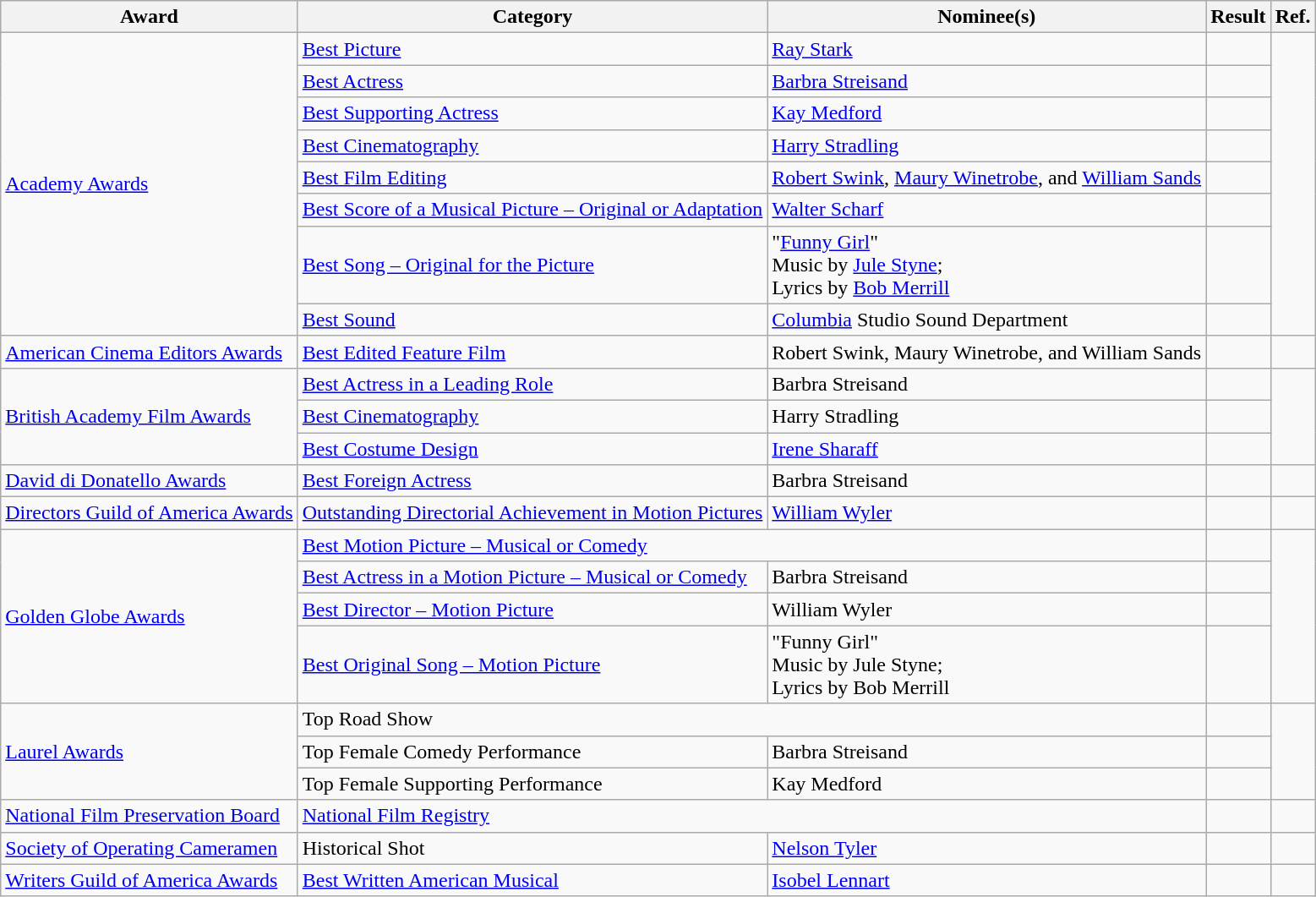<table class="wikitable plainrowheaders">
<tr>
<th>Award</th>
<th>Category</th>
<th>Nominee(s)</th>
<th>Result</th>
<th>Ref.</th>
</tr>
<tr>
<td rowspan="8"><a href='#'>Academy Awards</a></td>
<td><a href='#'>Best Picture</a></td>
<td><a href='#'>Ray Stark</a></td>
<td></td>
<td align="center" rowspan="8"> <br> </td>
</tr>
<tr>
<td><a href='#'>Best Actress</a></td>
<td><a href='#'>Barbra Streisand</a></td>
<td></td>
</tr>
<tr>
<td><a href='#'>Best Supporting Actress</a></td>
<td><a href='#'>Kay Medford</a></td>
<td></td>
</tr>
<tr>
<td><a href='#'>Best Cinematography</a></td>
<td><a href='#'>Harry Stradling</a></td>
<td></td>
</tr>
<tr>
<td><a href='#'>Best Film Editing</a></td>
<td><a href='#'>Robert Swink</a>, <a href='#'>Maury Winetrobe</a>, and <a href='#'>William Sands</a></td>
<td></td>
</tr>
<tr>
<td><a href='#'>Best Score of a Musical Picture – Original or Adaptation</a></td>
<td><a href='#'>Walter Scharf</a></td>
<td></td>
</tr>
<tr>
<td><a href='#'>Best Song – Original for the Picture</a></td>
<td>"<a href='#'>Funny Girl</a>" <br> Music by <a href='#'>Jule Styne</a>; <br> Lyrics by <a href='#'>Bob Merrill</a></td>
<td></td>
</tr>
<tr>
<td><a href='#'>Best Sound</a></td>
<td><a href='#'>Columbia</a> Studio Sound Department</td>
<td></td>
</tr>
<tr>
<td><a href='#'>American Cinema Editors Awards</a></td>
<td><a href='#'>Best Edited Feature Film</a></td>
<td>Robert Swink, Maury Winetrobe, and William Sands</td>
<td></td>
<td align="center"></td>
</tr>
<tr>
<td rowspan="3"><a href='#'>British Academy Film Awards</a></td>
<td><a href='#'>Best Actress in a Leading Role</a></td>
<td>Barbra Streisand</td>
<td></td>
<td align="center" rowspan="3"></td>
</tr>
<tr>
<td><a href='#'>Best Cinematography</a></td>
<td>Harry Stradling</td>
<td></td>
</tr>
<tr>
<td><a href='#'>Best Costume Design</a></td>
<td><a href='#'>Irene Sharaff</a></td>
<td></td>
</tr>
<tr>
<td><a href='#'>David di Donatello Awards</a></td>
<td><a href='#'>Best Foreign Actress</a></td>
<td>Barbra Streisand</td>
<td></td>
<td align="center"></td>
</tr>
<tr>
<td><a href='#'>Directors Guild of America Awards</a></td>
<td><a href='#'>Outstanding Directorial Achievement in Motion Pictures</a></td>
<td><a href='#'>William Wyler</a></td>
<td></td>
<td align="center"></td>
</tr>
<tr>
<td rowspan="4"><a href='#'>Golden Globe Awards</a></td>
<td colspan="2"><a href='#'>Best Motion Picture – Musical or Comedy</a></td>
<td></td>
<td align="center" rowspan="4"></td>
</tr>
<tr>
<td><a href='#'>Best Actress in a Motion Picture – Musical or Comedy</a></td>
<td>Barbra Streisand</td>
<td></td>
</tr>
<tr>
<td><a href='#'>Best Director – Motion Picture</a></td>
<td>William Wyler</td>
<td></td>
</tr>
<tr>
<td><a href='#'>Best Original Song – Motion Picture</a></td>
<td>"Funny Girl" <br> Music by Jule Styne; <br> Lyrics by Bob Merrill</td>
<td></td>
</tr>
<tr>
<td rowspan="3"><a href='#'>Laurel Awards</a></td>
<td colspan="2">Top Road Show</td>
<td></td>
<td align="center" rowspan="3"></td>
</tr>
<tr>
<td>Top Female Comedy Performance</td>
<td>Barbra Streisand</td>
<td></td>
</tr>
<tr>
<td>Top Female Supporting Performance</td>
<td>Kay Medford</td>
<td></td>
</tr>
<tr>
<td><a href='#'>National Film Preservation Board</a></td>
<td colspan="2"><a href='#'>National Film Registry</a></td>
<td></td>
<td align="center"></td>
</tr>
<tr>
<td><a href='#'>Society of Operating Cameramen</a></td>
<td>Historical Shot</td>
<td><a href='#'>Nelson Tyler</a></td>
<td></td>
<td align="center"></td>
</tr>
<tr>
<td><a href='#'>Writers Guild of America Awards</a></td>
<td><a href='#'>Best Written American Musical</a></td>
<td><a href='#'>Isobel Lennart</a></td>
<td></td>
<td align="center"></td>
</tr>
</table>
